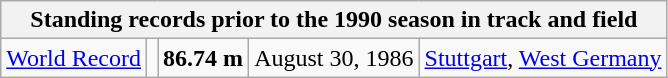<table class="wikitable" style="text-align:center;">
<tr>
<th colspan="5">Standing records prior to the 1990 season in track and field</th>
</tr>
<tr>
<td><a href='#'>World Record</a></td>
<td></td>
<td><strong>86.74 m </strong></td>
<td>August 30, 1986</td>
<td> <a href='#'>Stuttgart</a>, <a href='#'>West Germany</a></td>
</tr>
</table>
